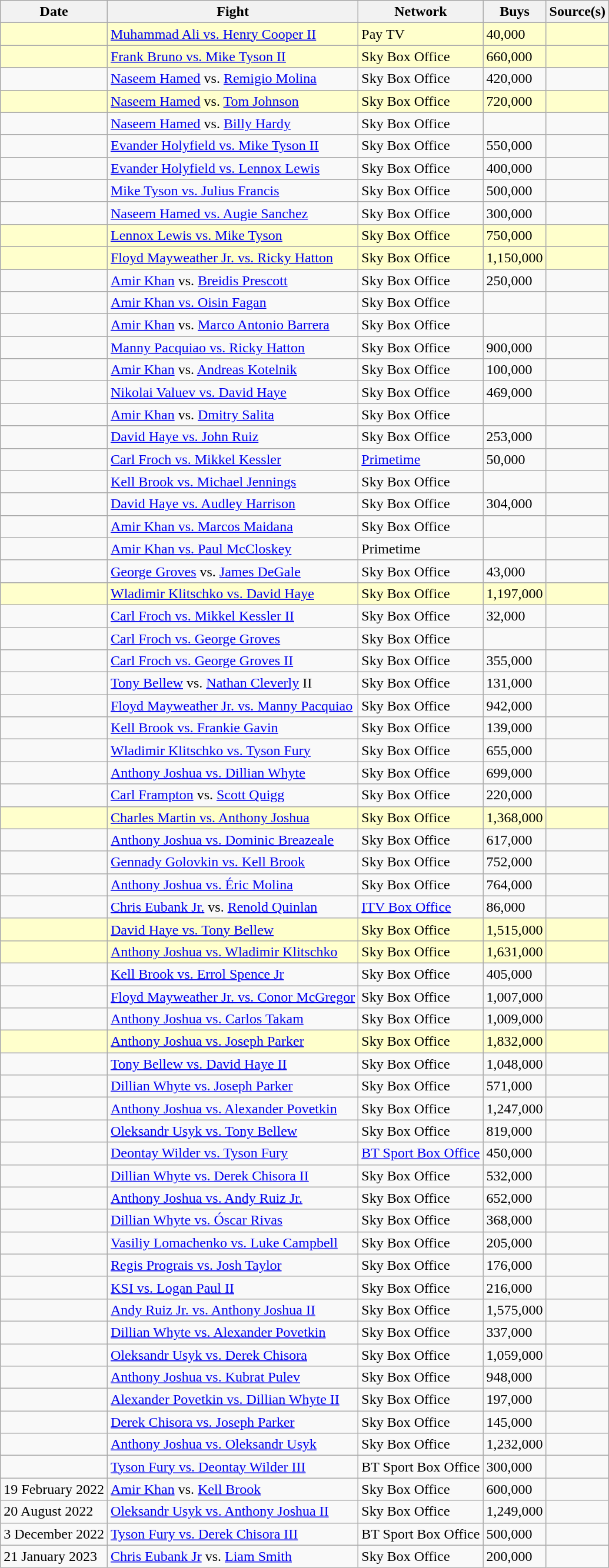<table class="wikitable sortable">
<tr>
<th>Date</th>
<th>Fight</th>
<th>Network</th>
<th>Buys</th>
<th>Source(s)</th>
</tr>
<tr style="background:#ffc;">
<td></td>
<td><a href='#'>Muhammad Ali vs. Henry Cooper II</a></td>
<td>Pay TV</td>
<td>40,000</td>
<td></td>
</tr>
<tr style="background:#ffc;">
<td></td>
<td><a href='#'>Frank Bruno vs. Mike Tyson II</a></td>
<td>Sky Box Office</td>
<td>660,000</td>
<td></td>
</tr>
<tr>
<td></td>
<td><a href='#'>Naseem Hamed</a> vs. <a href='#'>Remigio Molina</a></td>
<td>Sky Box Office</td>
<td>420,000</td>
<td></td>
</tr>
<tr style="background:#ffc;">
<td></td>
<td><a href='#'>Naseem Hamed</a> vs. <a href='#'>Tom Johnson</a></td>
<td>Sky Box Office</td>
<td>720,000</td>
<td></td>
</tr>
<tr>
<td></td>
<td><a href='#'>Naseem Hamed</a> vs. <a href='#'>Billy Hardy</a></td>
<td>Sky Box Office</td>
<td></td>
<td></td>
</tr>
<tr>
<td></td>
<td><a href='#'>Evander Holyfield vs. Mike Tyson II</a></td>
<td>Sky Box Office</td>
<td>550,000</td>
<td></td>
</tr>
<tr>
<td></td>
<td><a href='#'>Evander Holyfield vs. Lennox Lewis</a></td>
<td>Sky Box Office</td>
<td>400,000</td>
<td></td>
</tr>
<tr>
<td></td>
<td><a href='#'>Mike Tyson vs. Julius Francis</a></td>
<td>Sky Box Office</td>
<td>500,000</td>
<td></td>
</tr>
<tr>
<td></td>
<td><a href='#'>Naseem Hamed vs. Augie Sanchez</a></td>
<td>Sky Box Office</td>
<td>300,000</td>
<td></td>
</tr>
<tr style="background:#ffc;">
<td></td>
<td><a href='#'>Lennox Lewis vs. Mike Tyson</a></td>
<td>Sky Box Office</td>
<td>750,000</td>
<td></td>
</tr>
<tr style="background:#ffc;">
<td></td>
<td><a href='#'>Floyd Mayweather Jr. vs. Ricky Hatton</a></td>
<td>Sky Box Office</td>
<td>1,150,000</td>
<td></td>
</tr>
<tr>
<td></td>
<td><a href='#'>Amir Khan</a> vs. <a href='#'>Breidis Prescott</a></td>
<td>Sky Box Office</td>
<td>250,000</td>
<td></td>
</tr>
<tr>
<td></td>
<td><a href='#'>Amir Khan vs. Oisin Fagan</a></td>
<td>Sky Box Office</td>
<td></td>
<td></td>
</tr>
<tr>
<td></td>
<td><a href='#'>Amir Khan</a> vs. <a href='#'>Marco Antonio Barrera</a></td>
<td>Sky Box Office</td>
<td></td>
<td></td>
</tr>
<tr>
<td></td>
<td><a href='#'>Manny Pacquiao vs. Ricky Hatton</a></td>
<td>Sky Box Office</td>
<td>900,000</td>
<td></td>
</tr>
<tr>
<td></td>
<td><a href='#'>Amir Khan</a> vs. <a href='#'>Andreas Kotelnik</a></td>
<td>Sky Box Office</td>
<td>100,000</td>
<td></td>
</tr>
<tr>
<td></td>
<td><a href='#'>Nikolai Valuev vs. David Haye</a></td>
<td>Sky Box Office</td>
<td>469,000</td>
<td></td>
</tr>
<tr>
<td></td>
<td><a href='#'>Amir Khan</a> vs. <a href='#'>Dmitry Salita</a></td>
<td>Sky Box Office</td>
<td></td>
<td></td>
</tr>
<tr>
<td></td>
<td><a href='#'>David Haye vs. John Ruiz</a></td>
<td>Sky Box Office</td>
<td>253,000</td>
<td></td>
</tr>
<tr>
<td></td>
<td><a href='#'>Carl Froch vs. Mikkel Kessler</a></td>
<td><a href='#'>Primetime</a></td>
<td>50,000</td>
<td></td>
</tr>
<tr>
<td></td>
<td><a href='#'>Kell Brook vs. Michael Jennings</a></td>
<td>Sky Box Office</td>
<td></td>
<td></td>
</tr>
<tr>
<td></td>
<td><a href='#'>David Haye vs. Audley Harrison</a></td>
<td>Sky Box Office</td>
<td>304,000</td>
<td></td>
</tr>
<tr>
<td></td>
<td><a href='#'>Amir Khan vs. Marcos Maidana</a></td>
<td>Sky Box Office</td>
<td></td>
<td></td>
</tr>
<tr>
<td></td>
<td><a href='#'>Amir Khan vs. Paul McCloskey</a></td>
<td>Primetime</td>
<td></td>
<td></td>
</tr>
<tr>
<td></td>
<td><a href='#'>George Groves</a> vs. <a href='#'>James DeGale</a></td>
<td>Sky Box Office</td>
<td>43,000</td>
<td></td>
</tr>
<tr style="background:#ffc;">
<td></td>
<td><a href='#'>Wladimir Klitschko vs. David Haye</a></td>
<td>Sky Box Office</td>
<td>1,197,000</td>
<td></td>
</tr>
<tr>
<td></td>
<td><a href='#'>Carl Froch vs. Mikkel Kessler II</a></td>
<td>Sky Box Office</td>
<td>32,000</td>
<td></td>
</tr>
<tr>
<td></td>
<td><a href='#'>Carl Froch vs. George Groves</a></td>
<td>Sky Box Office</td>
<td></td>
<td></td>
</tr>
<tr>
<td></td>
<td><a href='#'>Carl Froch vs. George Groves II</a></td>
<td>Sky Box Office</td>
<td>355,000</td>
<td></td>
</tr>
<tr>
<td></td>
<td><a href='#'>Tony Bellew</a> vs. <a href='#'>Nathan Cleverly</a> II</td>
<td>Sky Box Office</td>
<td>131,000</td>
<td></td>
</tr>
<tr>
<td></td>
<td><a href='#'>Floyd Mayweather Jr. vs. Manny Pacquiao</a></td>
<td>Sky Box Office</td>
<td>942,000</td>
<td></td>
</tr>
<tr>
<td></td>
<td><a href='#'>Kell Brook vs. Frankie Gavin</a></td>
<td>Sky Box Office</td>
<td>139,000</td>
<td></td>
</tr>
<tr>
<td></td>
<td><a href='#'>Wladimir Klitschko vs. Tyson Fury</a></td>
<td>Sky Box Office</td>
<td>655,000</td>
<td></td>
</tr>
<tr>
<td></td>
<td><a href='#'>Anthony Joshua vs. Dillian Whyte</a></td>
<td>Sky Box Office</td>
<td>699,000</td>
<td></td>
</tr>
<tr>
<td></td>
<td><a href='#'>Carl Frampton</a> vs. <a href='#'>Scott Quigg</a></td>
<td>Sky Box Office</td>
<td>220,000</td>
<td></td>
</tr>
<tr style="background:#ffc;">
<td></td>
<td><a href='#'>Charles Martin vs. Anthony Joshua</a></td>
<td>Sky Box Office</td>
<td>1,368,000</td>
<td></td>
</tr>
<tr>
<td></td>
<td><a href='#'>Anthony Joshua vs. Dominic Breazeale</a></td>
<td>Sky Box Office</td>
<td>617,000</td>
<td></td>
</tr>
<tr>
<td></td>
<td><a href='#'>Gennady Golovkin vs. Kell Brook</a></td>
<td>Sky Box Office</td>
<td>752,000</td>
<td></td>
</tr>
<tr>
<td></td>
<td><a href='#'>Anthony Joshua vs. Éric Molina</a></td>
<td>Sky Box Office</td>
<td>764,000</td>
<td></td>
</tr>
<tr>
<td></td>
<td><a href='#'>Chris Eubank Jr.</a> vs. <a href='#'>Renold Quinlan</a></td>
<td><a href='#'>ITV Box Office</a></td>
<td>86,000</td>
<td></td>
</tr>
<tr style="background:#ffc;">
<td></td>
<td><a href='#'>David Haye vs. Tony Bellew</a></td>
<td>Sky Box Office</td>
<td>1,515,000</td>
<td></td>
</tr>
<tr style="background:#ffc;">
<td></td>
<td><a href='#'>Anthony Joshua vs. Wladimir Klitschko</a></td>
<td>Sky Box Office</td>
<td>1,631,000</td>
<td></td>
</tr>
<tr>
<td></td>
<td><a href='#'>Kell Brook vs. Errol Spence Jr</a></td>
<td>Sky Box Office</td>
<td>405,000</td>
<td></td>
</tr>
<tr>
<td></td>
<td><a href='#'>Floyd Mayweather Jr. vs. Conor McGregor</a></td>
<td>Sky Box Office</td>
<td>1,007,000</td>
<td></td>
</tr>
<tr>
<td></td>
<td><a href='#'>Anthony Joshua vs. Carlos Takam</a></td>
<td>Sky Box Office</td>
<td>1,009,000</td>
<td></td>
</tr>
<tr style="background:#ffc;">
<td></td>
<td><a href='#'>Anthony Joshua vs. Joseph Parker</a></td>
<td>Sky Box Office</td>
<td>1,832,000</td>
<td></td>
</tr>
<tr>
<td></td>
<td><a href='#'>Tony Bellew vs. David Haye II</a></td>
<td>Sky Box Office</td>
<td>1,048,000</td>
<td></td>
</tr>
<tr>
<td></td>
<td><a href='#'>Dillian Whyte vs. Joseph Parker</a></td>
<td>Sky Box Office</td>
<td>571,000</td>
<td></td>
</tr>
<tr>
<td></td>
<td><a href='#'>Anthony Joshua vs. Alexander Povetkin</a></td>
<td>Sky Box Office</td>
<td>1,247,000</td>
<td></td>
</tr>
<tr>
<td></td>
<td><a href='#'>Oleksandr Usyk vs. Tony Bellew</a></td>
<td>Sky Box Office</td>
<td>819,000</td>
<td></td>
</tr>
<tr>
<td></td>
<td><a href='#'>Deontay Wilder vs. Tyson Fury</a></td>
<td><a href='#'>BT Sport Box Office</a></td>
<td>450,000</td>
<td></td>
</tr>
<tr>
<td></td>
<td><a href='#'>Dillian Whyte vs. Derek Chisora II</a></td>
<td>Sky Box Office</td>
<td>532,000</td>
<td></td>
</tr>
<tr>
<td></td>
<td><a href='#'>Anthony Joshua vs. Andy Ruiz Jr.</a></td>
<td>Sky Box Office</td>
<td>652,000</td>
<td></td>
</tr>
<tr>
<td></td>
<td><a href='#'>Dillian Whyte vs. Óscar Rivas</a></td>
<td>Sky Box Office</td>
<td>368,000</td>
<td></td>
</tr>
<tr>
<td></td>
<td><a href='#'>Vasiliy Lomachenko vs. Luke Campbell</a></td>
<td>Sky Box Office</td>
<td>205,000</td>
<td></td>
</tr>
<tr>
<td></td>
<td><a href='#'>Regis Prograis vs. Josh Taylor</a></td>
<td>Sky Box Office</td>
<td>176,000</td>
<td></td>
</tr>
<tr>
<td></td>
<td><a href='#'>KSI vs. Logan Paul II</a></td>
<td>Sky Box Office</td>
<td>216,000</td>
<td></td>
</tr>
<tr>
<td></td>
<td><a href='#'>Andy Ruiz Jr. vs. Anthony Joshua II</a></td>
<td>Sky Box Office</td>
<td>1,575,000</td>
<td></td>
</tr>
<tr>
<td></td>
<td><a href='#'>Dillian Whyte vs. Alexander Povetkin</a></td>
<td>Sky Box Office</td>
<td>337,000</td>
<td></td>
</tr>
<tr>
<td></td>
<td><a href='#'>Oleksandr Usyk vs. Derek Chisora</a></td>
<td>Sky Box Office</td>
<td>1,059,000</td>
<td></td>
</tr>
<tr>
<td></td>
<td><a href='#'>Anthony Joshua vs. Kubrat Pulev</a></td>
<td>Sky Box Office</td>
<td>948,000</td>
<td></td>
</tr>
<tr>
<td></td>
<td><a href='#'>Alexander Povetkin vs. Dillian Whyte II</a></td>
<td>Sky Box Office</td>
<td>197,000</td>
<td></td>
</tr>
<tr>
<td></td>
<td><a href='#'>Derek Chisora vs. Joseph Parker</a></td>
<td>Sky Box Office</td>
<td>145,000</td>
<td></td>
</tr>
<tr>
<td></td>
<td><a href='#'>Anthony Joshua vs. Oleksandr Usyk</a></td>
<td>Sky Box Office</td>
<td>1,232,000</td>
<td></td>
</tr>
<tr>
<td></td>
<td><a href='#'>Tyson Fury vs. Deontay Wilder III</a></td>
<td>BT Sport Box Office</td>
<td>300,000</td>
<td></td>
</tr>
<tr>
<td>19 February 2022</td>
<td><a href='#'>Amir Khan</a> vs. <a href='#'>Kell Brook</a></td>
<td>Sky Box Office</td>
<td>600,000</td>
<td></td>
</tr>
<tr>
<td>20 August 2022</td>
<td><a href='#'>Oleksandr Usyk vs. Anthony Joshua II</a></td>
<td>Sky Box Office</td>
<td>1,249,000</td>
<td></td>
</tr>
<tr>
<td>3 December 2022</td>
<td><a href='#'>Tyson Fury vs. Derek Chisora III</a></td>
<td>BT Sport Box Office</td>
<td>500,000</td>
<td></td>
</tr>
<tr>
<td>21 January 2023</td>
<td><a href='#'>Chris Eubank Jr</a> vs. <a href='#'>Liam Smith</a></td>
<td>Sky Box Office</td>
<td>200,000</td>
<td></td>
</tr>
</table>
